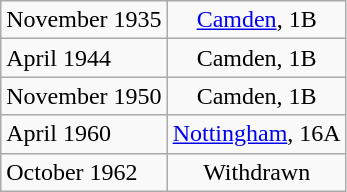<table class="wikitable">
<tr>
<td align=left>November 1935</td>
<td align=center><a href='#'>Camden</a>, 1B</td>
</tr>
<tr>
<td align=left>April 1944</td>
<td align=center>Camden, 1B</td>
</tr>
<tr>
<td align=left>November 1950</td>
<td align=center>Camden, 1B</td>
</tr>
<tr>
<td align=left>April 1960</td>
<td align=center><a href='#'>Nottingham</a>, 16A</td>
</tr>
<tr>
<td align=left>October 1962</td>
<td align=center>Withdrawn</td>
</tr>
</table>
